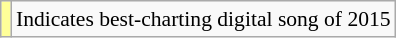<table class="wikitable" style="font-size:90%;">
<tr>
<td style="background:#ff9;"></td>
<td>Indicates best-charting digital song of 2015</td>
</tr>
</table>
